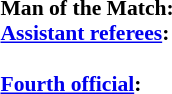<table width=50% style="font-size: 90%">
<tr>
<td><br><strong>Man of the Match:</strong><br><strong><a href='#'>Assistant referees</a>:</strong><br><br><strong><a href='#'>Fourth official</a>:</strong>
<br></td>
</tr>
</table>
